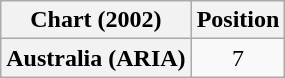<table class="wikitable plainrowheaders" style="text-align:center">
<tr>
<th scope="col">Chart (2002)</th>
<th scope="col">Position</th>
</tr>
<tr>
<th scope="row">Australia (ARIA)</th>
<td>7</td>
</tr>
</table>
